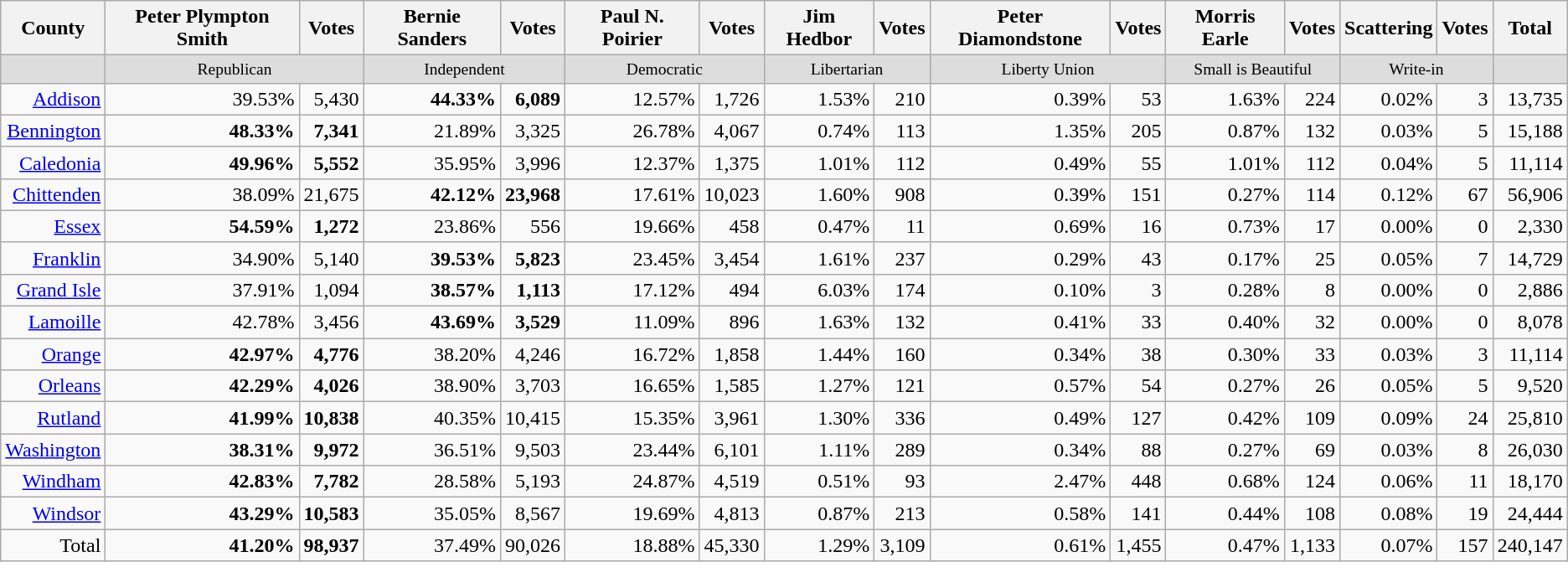<table class="wikitable sortable">
<tr>
<th>County</th>
<th>Peter Plympton Smith</th>
<th>Votes</th>
<th>Bernie Sanders</th>
<th>Votes</th>
<th>Paul N. Poirier</th>
<th>Votes</th>
<th>Jim Hedbor</th>
<th>Votes</th>
<th>Peter Diamondstone</th>
<th>Votes</th>
<th>Morris Earle</th>
<th>Votes</th>
<th>Scattering</th>
<th>Votes</th>
<th>Total</th>
</tr>
<tr style="background-color:#dddddd; font-size:small; text-align:center;">
<td></td>
<td colspan="2">Republican</td>
<td colspan="2">Independent</td>
<td colspan="2">Democratic</td>
<td colspan="2">Libertarian</td>
<td colspan="2">Liberty Union</td>
<td colspan="2">Small is Beautiful</td>
<td colspan="2">Write-in</td>
<td></td>
</tr>
<tr style="text-align:right;">
<td><a href='#'>Addison</a></td>
<td>39.53%</td>
<td>5,430</td>
<td><strong>44.33%</strong></td>
<td><strong>6,089</strong></td>
<td>12.57%</td>
<td>1,726</td>
<td>1.53%</td>
<td>210</td>
<td>0.39%</td>
<td>53</td>
<td>1.63%</td>
<td>224</td>
<td>0.02%</td>
<td>3</td>
<td>13,735</td>
</tr>
<tr style="text-align:right;">
<td><a href='#'>Bennington</a></td>
<td><strong>48.33%</strong></td>
<td><strong>7,341</strong></td>
<td>21.89%</td>
<td>3,325</td>
<td>26.78%</td>
<td>4,067</td>
<td>0.74%</td>
<td>113</td>
<td>1.35%</td>
<td>205</td>
<td>0.87%</td>
<td>132</td>
<td>0.03%</td>
<td>5</td>
<td>15,188</td>
</tr>
<tr style="text-align:right;">
<td><a href='#'>Caledonia</a></td>
<td><strong>49.96%</strong></td>
<td><strong>5,552</strong></td>
<td>35.95%</td>
<td>3,996</td>
<td>12.37%</td>
<td>1,375</td>
<td>1.01%</td>
<td>112</td>
<td>0.49%</td>
<td>55</td>
<td>1.01%</td>
<td>112</td>
<td>0.04%</td>
<td>5</td>
<td>11,114</td>
</tr>
<tr style="text-align:right;">
<td><a href='#'>Chittenden</a></td>
<td>38.09%</td>
<td>21,675</td>
<td><strong>42.12%</strong></td>
<td><strong>23,968</strong></td>
<td>17.61%</td>
<td>10,023</td>
<td>1.60%</td>
<td>908</td>
<td>0.39%</td>
<td>151</td>
<td>0.27%</td>
<td>114</td>
<td>0.12%</td>
<td>67</td>
<td>56,906</td>
</tr>
<tr style="text-align:right;">
<td><a href='#'>Essex</a></td>
<td><strong>54.59%</strong></td>
<td><strong>1,272</strong></td>
<td>23.86%</td>
<td>556</td>
<td>19.66%</td>
<td>458</td>
<td>0.47%</td>
<td>11</td>
<td>0.69%</td>
<td>16</td>
<td>0.73%</td>
<td>17</td>
<td>0.00%</td>
<td>0</td>
<td>2,330</td>
</tr>
<tr style="text-align:right;">
<td><a href='#'>Franklin</a></td>
<td>34.90%</td>
<td>5,140</td>
<td><strong>39.53%</strong></td>
<td><strong>5,823</strong></td>
<td>23.45%</td>
<td>3,454</td>
<td>1.61%</td>
<td>237</td>
<td>0.29%</td>
<td>43</td>
<td>0.17%</td>
<td>25</td>
<td>0.05%</td>
<td>7</td>
<td>14,729</td>
</tr>
<tr style="text-align:right;">
<td><a href='#'>Grand Isle</a></td>
<td>37.91%</td>
<td>1,094</td>
<td><strong>38.57%</strong></td>
<td><strong>1,113</strong></td>
<td>17.12%</td>
<td>494</td>
<td>6.03%</td>
<td>174</td>
<td>0.10%</td>
<td>3</td>
<td>0.28%</td>
<td>8</td>
<td>0.00%</td>
<td>0</td>
<td>2,886</td>
</tr>
<tr style="text-align:right;">
<td><a href='#'>Lamoille</a></td>
<td>42.78%</td>
<td>3,456</td>
<td><strong>43.69%</strong></td>
<td><strong>3,529</strong></td>
<td>11.09%</td>
<td>896</td>
<td>1.63%</td>
<td>132</td>
<td>0.41%</td>
<td>33</td>
<td>0.40%</td>
<td>32</td>
<td>0.00%</td>
<td>0</td>
<td>8,078</td>
</tr>
<tr style="text-align:right;">
<td><a href='#'>Orange</a></td>
<td><strong>42.97%</strong></td>
<td><strong>4,776</strong></td>
<td>38.20%</td>
<td>4,246</td>
<td>16.72%</td>
<td>1,858</td>
<td>1.44%</td>
<td>160</td>
<td>0.34%</td>
<td>38</td>
<td>0.30%</td>
<td>33</td>
<td>0.03%</td>
<td>3</td>
<td>11,114</td>
</tr>
<tr style="text-align:right;">
<td><a href='#'>Orleans</a></td>
<td><strong>42.29%</strong></td>
<td><strong>4,026</strong></td>
<td>38.90%</td>
<td>3,703</td>
<td>16.65%</td>
<td>1,585</td>
<td>1.27%</td>
<td>121</td>
<td>0.57%</td>
<td>54</td>
<td>0.27%</td>
<td>26</td>
<td>0.05%</td>
<td>5</td>
<td>9,520</td>
</tr>
<tr style="text-align:right;">
<td><a href='#'>Rutland</a></td>
<td><strong>41.99%</strong></td>
<td><strong>10,838</strong></td>
<td>40.35%</td>
<td>10,415</td>
<td>15.35%</td>
<td>3,961</td>
<td>1.30%</td>
<td>336</td>
<td>0.49%</td>
<td>127</td>
<td>0.42%</td>
<td>109</td>
<td>0.09%</td>
<td>24</td>
<td>25,810</td>
</tr>
<tr style="text-align:right;">
<td><a href='#'>Washington</a></td>
<td><strong>38.31%</strong></td>
<td><strong>9,972</strong></td>
<td>36.51%</td>
<td>9,503</td>
<td>23.44%</td>
<td>6,101</td>
<td>1.11%</td>
<td>289</td>
<td>0.34%</td>
<td>88</td>
<td>0.27%</td>
<td>69</td>
<td>0.03%</td>
<td>8</td>
<td>26,030</td>
</tr>
<tr style="text-align:right;">
<td><a href='#'>Windham</a></td>
<td><strong>42.83%</strong></td>
<td><strong>7,782</strong></td>
<td>28.58%</td>
<td>5,193</td>
<td>24.87%</td>
<td>4,519</td>
<td>0.51%</td>
<td>93</td>
<td>2.47%</td>
<td>448</td>
<td>0.68%</td>
<td>124</td>
<td>0.06%</td>
<td>11</td>
<td>18,170</td>
</tr>
<tr style="text-align:right;">
<td><a href='#'>Windsor</a></td>
<td><strong>43.29%</strong></td>
<td><strong>10,583</strong></td>
<td>35.05%</td>
<td>8,567</td>
<td>19.69%</td>
<td>4,813</td>
<td>0.87%</td>
<td>213</td>
<td>0.58%</td>
<td>141</td>
<td>0.44%</td>
<td>108</td>
<td>0.08%</td>
<td>19</td>
<td>24,444</td>
</tr>
<tr style="text-align:right;">
<td>Total</td>
<td><strong>41.20%</strong></td>
<td><strong>98,937</strong></td>
<td>37.49%</td>
<td>90,026</td>
<td>18.88%</td>
<td>45,330</td>
<td>1.29%</td>
<td>3,109</td>
<td>0.61%</td>
<td>1,455</td>
<td>0.47%</td>
<td>1,133</td>
<td>0.07%</td>
<td>157</td>
<td>240,147</td>
</tr>
</table>
